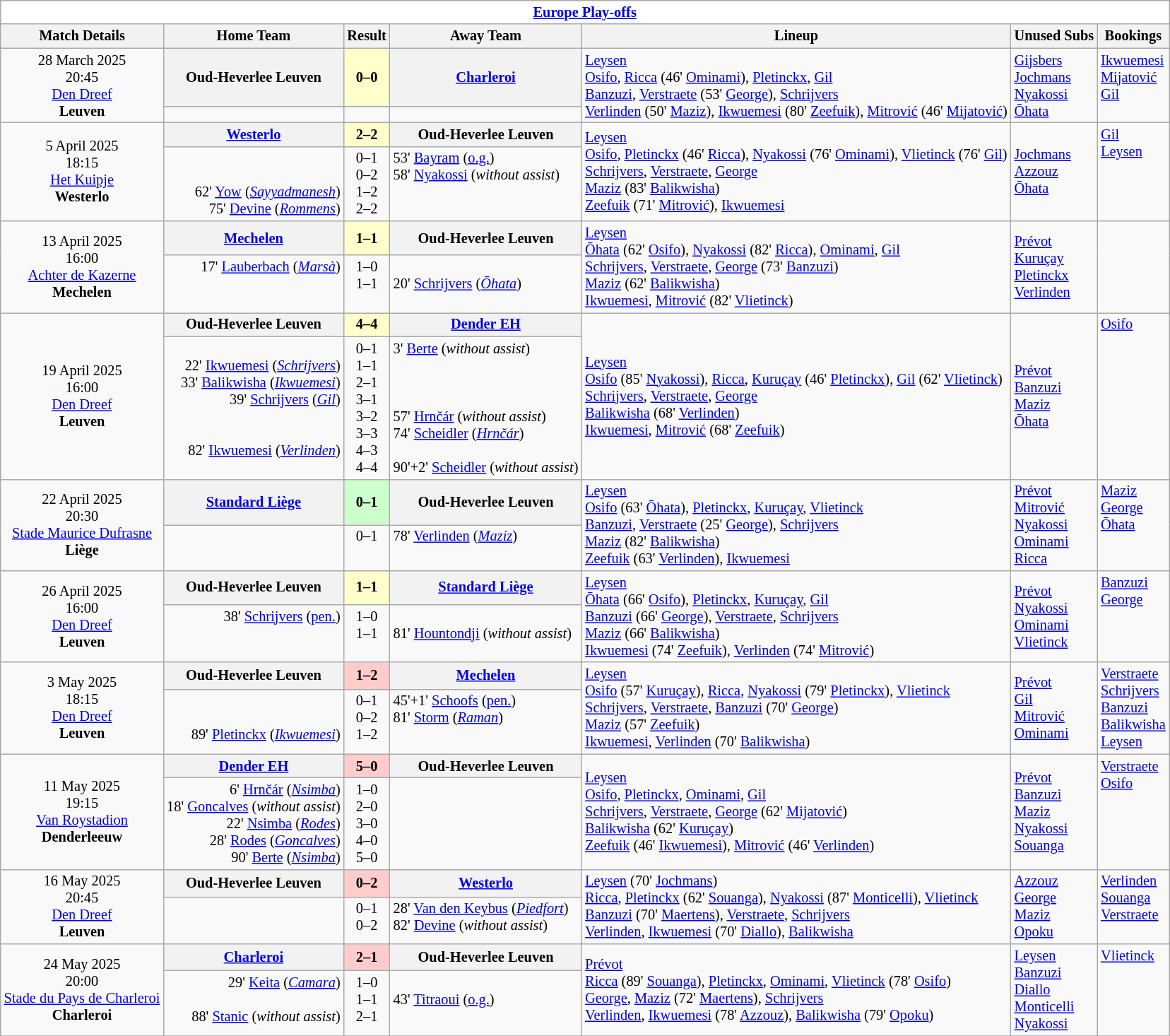<table class="wikitable" style="font-size:85%">
<tr>
<td colspan="7" align="center" style="background:white;"><strong><a href='#'>Europe Play-offs</a></strong></td>
</tr>
<tr>
<th>Match Details</th>
<th>Home Team</th>
<th>Result</th>
<th>Away Team</th>
<th>Lineup</th>
<th>Unused Subs</th>
<th>Bookings</th>
</tr>
<tr>
<td rowspan="2" align="center">28 March 2025<br>20:45<br><a href='#'>Den Dreef</a><br><strong>Leuven</strong><br></td>
<th><strong>Oud-Heverlee Leuven</strong></th>
<th style="background: #FFFFCC;">0–0</th>
<th><strong><a href='#'>Charleroi</a></strong></th>
<td rowspan="2"><a href='#'>Leysen</a><br><a href='#'>Osifo</a>, <a href='#'>Ricca</a> (46' <a href='#'>Ominami</a>), <a href='#'>Pletinckx</a>, <a href='#'>Gil</a><br><a href='#'>Banzuzi</a>, <a href='#'>Verstraete</a> (53' <a href='#'>George</a>), <a href='#'>Schrijvers</a><br><a href='#'>Verlinden</a> (50' <a href='#'>Maziz</a>), <a href='#'>Ikwuemesi</a> (80' <a href='#'>Zeefuik</a>), <a href='#'>Mitrović</a> (46' <a href='#'>Mijatović</a>)</td>
<td rowspan="2"><a href='#'>Gijsbers</a><br><a href='#'>Jochmans</a><br><a href='#'>Nyakossi</a><br><a href='#'>Ōhata</a></td>
<td rowspan="2" valign="top"> <a href='#'>Ikwuemesi</a><br> <a href='#'>Mijatović</a><br> <a href='#'>Gil</a></td>
</tr>
<tr valign="top">
<td align="right"></td>
<td align="center"></td>
<td></td>
</tr>
<tr>
<td rowspan="2" align="center">5 April 2025<br>18:15<br><a href='#'>Het Kuipje</a><br><strong>Westerlo</strong><br></td>
<th><strong><a href='#'>Westerlo</a></strong></th>
<th style="background: #FFFFCC;">2–2</th>
<th><strong>Oud-Heverlee Leuven</strong></th>
<td rowspan="2"><a href='#'>Leysen</a><br><a href='#'>Osifo</a>, <a href='#'>Pletinckx</a> (46' <a href='#'>Ricca</a>), <a href='#'>Nyakossi</a> (76' <a href='#'>Ominami</a>), <a href='#'>Vlietinck</a> (76' <a href='#'>Gil</a>)<br><a href='#'>Schrijvers</a>, <a href='#'>Verstraete</a>, <a href='#'>George</a><br><a href='#'>Maziz</a> (83' <a href='#'>Balikwisha</a>)<br><a href='#'>Zeefuik</a> (71' <a href='#'>Mitrović</a>), <a href='#'>Ikwuemesi</a></td>
<td rowspan="2"><a href='#'>Jochmans</a><br><a href='#'>Azzouz</a><br><a href='#'>Ōhata</a></td>
<td rowspan="2" valign="top"> <a href='#'>Gil</a><br> <a href='#'>Leysen</a></td>
</tr>
<tr valign="top">
<td align="right"><br><br>62' <a href='#'>Yow</a> (<em><a href='#'>Sayyadmanesh</a></em>)<br>75' <a href='#'>Devine</a> (<em><a href='#'>Rommens</a></em>)</td>
<td align="center">0–1<br>0–2<br>1–2<br>2–2</td>
<td>53' <a href='#'>Bayram</a> (<a href='#'>o.g.</a>)<br>58' <a href='#'>Nyakossi</a> (<em>without assist</em>)</td>
</tr>
<tr>
<td rowspan="2" align="center">13 April 2025<br>16:00<br><a href='#'>Achter de Kazerne</a><br><strong>Mechelen</strong><br></td>
<th><strong><a href='#'>Mechelen</a></strong></th>
<th style="background: #FFFFCC;">1–1</th>
<th><strong>Oud-Heverlee Leuven</strong></th>
<td rowspan="2"><a href='#'>Leysen</a><br><a href='#'>Ōhata</a> (62' <a href='#'>Osifo</a>), <a href='#'>Nyakossi</a> (82' <a href='#'>Ricca</a>), <a href='#'>Ominami</a>, <a href='#'>Gil</a><br><a href='#'>Schrijvers</a>, <a href='#'>Verstraete</a>, <a href='#'>George</a> (73' <a href='#'>Banzuzi</a>)<br><a href='#'>Maziz</a> (62' <a href='#'>Balikwisha</a>)<br><a href='#'>Ikwuemesi</a>, <a href='#'>Mitrović</a> (82' <a href='#'>Vlietinck</a>)</td>
<td rowspan="2"><a href='#'>Prévot</a><br><a href='#'>Kuruçay</a><br><a href='#'>Pletinckx</a><br><a href='#'>Verlinden</a></td>
<td rowspan="2" valign="top"></td>
</tr>
<tr valign="top">
<td align="right">17' <a href='#'>Lauberbach</a> (<em><a href='#'>Marsà</a></em>)</td>
<td align="center">1–0<br>1–1</td>
<td><br>20' <a href='#'>Schrijvers</a> (<em><a href='#'>Ōhata</a></em>)</td>
</tr>
<tr>
<td rowspan="2" align="center">19 April 2025<br>16:00<br><a href='#'>Den Dreef</a><br><strong>Leuven</strong><br></td>
<th><strong>Oud-Heverlee Leuven</strong></th>
<th style="background: #FFFFCC;">4–4</th>
<th><strong><a href='#'>Dender EH</a></strong></th>
<td rowspan="2"><a href='#'>Leysen</a><br><a href='#'>Osifo</a> (85' <a href='#'>Nyakossi</a>), <a href='#'>Ricca</a>, <a href='#'>Kuruçay</a> (46' <a href='#'>Pletinckx</a>), <a href='#'>Gil</a> (62' <a href='#'>Vlietinck</a>)<br><a href='#'>Schrijvers</a>, <a href='#'>Verstraete</a>, <a href='#'>George</a><br><a href='#'>Balikwisha</a> (68' <a href='#'>Verlinden</a>)<br><a href='#'>Ikwuemesi</a>, <a href='#'>Mitrović</a> (68' <a href='#'>Zeefuik</a>)</td>
<td rowspan="2"><a href='#'>Prévot</a><br><a href='#'>Banzuzi</a><br><a href='#'>Maziz</a><br><a href='#'>Ōhata</a></td>
<td rowspan="2" valign="top"> <a href='#'>Osifo</a></td>
</tr>
<tr valign="top">
<td align="right"><br>22' <a href='#'>Ikwuemesi</a> (<em><a href='#'>Schrijvers</a></em>)<br>33' <a href='#'>Balikwisha</a> (<em><a href='#'>Ikwuemesi</a></em>)<br>39' <a href='#'>Schrijvers</a> (<em><a href='#'>Gil</a></em>)<br><br><br>82' <a href='#'>Ikwuemesi</a> (<em><a href='#'>Verlinden</a></em>)</td>
<td align="center">0–1<br>1–1<br>2–1<br>3–1<br>3–2<br>3–3<br>4–3<br>4–4</td>
<td>3' <a href='#'>Berte</a> (<em>without assist</em>)<br><br><br><br>57' <a href='#'>Hrnčár</a> (<em>without assist</em>)<br>74' <a href='#'>Scheidler</a> (<em><a href='#'>Hrnčár</a></em>)<br><br>90'+2' <a href='#'>Scheidler</a> (<em>without assist</em>)</td>
</tr>
<tr>
<td rowspan="2" align="center">22 April 2025<br>20:30<br><a href='#'>Stade Maurice Dufrasne</a><br><strong>Liège</strong><br></td>
<th><strong><a href='#'>Standard Liège</a></strong></th>
<th style="background: #CCFFCC;">0–1</th>
<th><strong>Oud-Heverlee Leuven</strong></th>
<td rowspan="2"><a href='#'>Leysen</a><br><a href='#'>Osifo</a> (63' <a href='#'>Ōhata</a>), <a href='#'>Pletinckx</a>, <a href='#'>Kuruçay</a>, <a href='#'>Vlietinck</a><br><a href='#'>Banzuzi</a>, <a href='#'>Verstraete</a> (25' <a href='#'>George</a>), <a href='#'>Schrijvers</a><br><a href='#'>Maziz</a> (82' <a href='#'>Balikwisha</a>)<br><a href='#'>Zeefuik</a> (63' <a href='#'>Verlinden</a>), <a href='#'>Ikwuemesi</a></td>
<td rowspan="2"><a href='#'>Prévot</a><br><a href='#'>Mitrović</a><br><a href='#'>Nyakossi</a><br><a href='#'>Ominami</a><br><a href='#'>Ricca</a></td>
<td rowspan="2" valign="top"> <a href='#'>Maziz</a><br> <a href='#'>George</a><br> <a href='#'>Ōhata</a></td>
</tr>
<tr valign="top">
<td align="right"></td>
<td align="center">0–1</td>
<td>78' <a href='#'>Verlinden</a> (<em><a href='#'>Maziz</a></em>)</td>
</tr>
<tr>
<td rowspan="2" align="center">26 April 2025<br>16:00<br><a href='#'>Den Dreef</a><br><strong>Leuven</strong><br></td>
<th><strong>Oud-Heverlee Leuven</strong></th>
<th style="background: #FFFFCC;">1–1</th>
<th><strong><a href='#'>Standard Liège</a></strong></th>
<td rowspan="2"><a href='#'>Leysen</a><br><a href='#'>Ōhata</a> (66' <a href='#'>Osifo</a>), <a href='#'>Pletinckx</a>, <a href='#'>Kuruçay</a>, <a href='#'>Gil</a><br><a href='#'>Banzuzi</a> (66' <a href='#'>George</a>), <a href='#'>Verstraete</a>, <a href='#'>Schrijvers</a><br><a href='#'>Maziz</a> (66' <a href='#'>Balikwisha</a>)<br><a href='#'>Ikwuemesi</a> (74' <a href='#'>Zeefuik</a>), <a href='#'>Verlinden</a> (74' <a href='#'>Mitrović</a>)</td>
<td rowspan="2"><a href='#'>Prévot</a><br><a href='#'>Nyakossi</a><br><a href='#'>Ominami</a><br><a href='#'>Vlietinck</a></td>
<td rowspan="2" valign="top"> <a href='#'>Banzuzi</a><br> <a href='#'>George</a></td>
</tr>
<tr valign="top">
<td align="right">38' <a href='#'>Schrijvers</a> (<a href='#'>pen.</a>)</td>
<td align="center">1–0<br>1–1</td>
<td><br>81' <a href='#'>Hountondji</a> (<em>without assist</em>)</td>
</tr>
<tr>
<td rowspan="2" align="center">3 May 2025<br>18:15<br><a href='#'>Den Dreef</a><br><strong>Leuven</strong><br></td>
<th><strong>Oud-Heverlee Leuven</strong></th>
<th style="background: #FFCCCC;">1–2</th>
<th><strong><a href='#'>Mechelen</a></strong></th>
<td rowspan="2"><a href='#'>Leysen</a><br><a href='#'>Osifo</a> (57' <a href='#'>Kuruçay</a>), <a href='#'>Ricca</a>, <a href='#'>Nyakossi</a> (79' <a href='#'>Pletinckx</a>), <a href='#'>Vlietinck</a><br><a href='#'>Schrijvers</a>, <a href='#'>Verstraete</a>, <a href='#'>Banzuzi</a> (70' <a href='#'>George</a>)<br><a href='#'>Maziz</a> (57' <a href='#'>Zeefuik</a>)<br><a href='#'>Ikwuemesi</a>, <a href='#'>Verlinden</a> (70' <a href='#'>Balikwisha</a>)</td>
<td rowspan="2"><a href='#'>Prévot</a><br><a href='#'>Gil</a><br><a href='#'>Mitrović</a><br><a href='#'>Ominami</a></td>
<td rowspan="2" valign="top"> <a href='#'>Verstraete</a><br> <a href='#'>Schrijvers</a><br> <a href='#'>Banzuzi</a><br> <a href='#'>Balikwisha</a><br> <a href='#'>Leysen</a></td>
</tr>
<tr valign="top">
<td align="right"><br><br>89' <a href='#'>Pletinckx</a> (<em><a href='#'>Ikwuemesi</a></em>)</td>
<td align="center">0–1<br>0–2<br>1–2</td>
<td>45'+1' <a href='#'>Schoofs</a> (<a href='#'>pen.</a>)<br>81' <a href='#'>Storm</a> (<em><a href='#'>Raman</a></em>)</td>
</tr>
<tr>
<td rowspan="2" align="center">11 May 2025<br>19:15<br><a href='#'>Van Roystadion</a><br><strong>Denderleeuw</strong><br></td>
<th><strong><a href='#'>Dender EH</a></strong></th>
<th style="background: #FFCCCC;">5–0</th>
<th><strong>Oud-Heverlee Leuven</strong></th>
<td rowspan="2"><a href='#'>Leysen</a><br><a href='#'>Osifo</a>, <a href='#'>Pletinckx</a>, <a href='#'>Ominami</a>, <a href='#'>Gil</a><br><a href='#'>Schrijvers</a>, <a href='#'>Verstraete</a>, <a href='#'>George</a> (62' <a href='#'>Mijatović</a>)<br><a href='#'>Balikwisha</a> (62' <a href='#'>Kuruçay</a>)<br><a href='#'>Zeefuik</a> (46' <a href='#'>Ikwuemesi</a>), <a href='#'>Mitrović</a> (46' <a href='#'>Verlinden</a>)</td>
<td rowspan="2"><a href='#'>Prévot</a><br><a href='#'>Banzuzi</a><br><a href='#'>Maziz</a><br><a href='#'>Nyakossi</a><br><a href='#'>Souanga</a></td>
<td rowspan="2" valign="top"> <a href='#'>Verstraete</a><br> <a href='#'>Osifo</a></td>
</tr>
<tr valign="top">
<td align="right">6' <a href='#'>Hrnčár</a> (<em><a href='#'>Nsimba</a></em>)<br>18' <a href='#'>Goncalves</a> (<em>without assist</em>)<br>22' <a href='#'>Nsimba</a> (<em><a href='#'>Rodes</a></em>)<br>28' <a href='#'>Rodes</a> (<em><a href='#'>Goncalves</a></em>)<br>90' <a href='#'>Berte</a> (<em><a href='#'>Nsimba</a></em>)</td>
<td align="center">1–0<br>2–0<br>3–0<br>4–0<br>5–0</td>
<td></td>
</tr>
<tr>
<td rowspan="2" align="center">16 May 2025<br>20:45<br><a href='#'>Den Dreef</a><br><strong>Leuven</strong><br></td>
<th><strong>Oud-Heverlee Leuven</strong></th>
<th style="background: #FFCCCC;">0–2</th>
<th><strong><a href='#'>Westerlo</a></strong></th>
<td rowspan="2"><a href='#'>Leysen</a> (70' <a href='#'>Jochmans</a>)<br><a href='#'>Ricca</a>, <a href='#'>Pletinckx</a> (62' <a href='#'>Souanga</a>), <a href='#'>Nyakossi</a> (87' <a href='#'>Monticelli</a>), <a href='#'>Vlietinck</a><br><a href='#'>Banzuzi</a> (70' <a href='#'>Maertens</a>), <a href='#'>Verstraete</a>, <a href='#'>Schrijvers</a><br><a href='#'>Verlinden</a>, <a href='#'>Ikwuemesi</a> (70' <a href='#'>Diallo</a>), <a href='#'>Balikwisha</a></td>
<td rowspan="2"><a href='#'>Azzouz</a><br><a href='#'>George</a><br><a href='#'>Maziz</a><br><a href='#'>Opoku</a></td>
<td rowspan="2" valign="top"> <a href='#'>Verlinden</a><br> <a href='#'>Souanga</a><br> <a href='#'>Verstraete</a></td>
</tr>
<tr valign="top">
<td align="right"></td>
<td align="center">0–1<br>0–2</td>
<td>28' <a href='#'>Van den Keybus</a> (<em><a href='#'>Piedfort</a></em>)<br>82' <a href='#'>Devine</a> (<em>without assist</em>)</td>
</tr>
<tr>
<td rowspan="2" align="center">24 May 2025<br>20:00<br><a href='#'>Stade du Pays de Charleroi</a><br><strong>Charleroi</strong><br></td>
<th><strong><a href='#'>Charleroi</a></strong></th>
<th style="background: #FFCCCC;">2–1</th>
<th><strong>Oud-Heverlee Leuven</strong></th>
<td rowspan="2"><a href='#'>Prévot</a><br><a href='#'>Ricca</a> (89' <a href='#'>Souanga</a>), <a href='#'>Pletinckx</a>, <a href='#'>Ominami</a>, <a href='#'>Vlietinck</a> (78' <a href='#'>Osifo</a>)<br><a href='#'>George</a>, <a href='#'>Maziz</a> (72' <a href='#'>Maertens</a>), <a href='#'>Schrijvers</a><br><a href='#'>Verlinden</a>, <a href='#'>Ikwuemesi</a> (78' <a href='#'>Azzouz</a>), <a href='#'>Balikwisha</a> (79' <a href='#'>Opoku</a>)</td>
<td rowspan="2"><a href='#'>Leysen</a><br><a href='#'>Banzuzi</a><br><a href='#'>Diallo</a><br><a href='#'>Monticelli</a><br><a href='#'>Nyakossi</a></td>
<td rowspan="2" valign="top"> <a href='#'>Vlietinck</a></td>
</tr>
<tr valign="top">
<td align="right">29' <a href='#'>Keita</a> (<em><a href='#'>Camara</a></em>)<br><br>88' <a href='#'>Stanic</a> (<em>without assist</em>)<br></td>
<td align="center">1–0<br>1–1<br>2–1</td>
<td><br>43' <a href='#'>Titraoui</a> (<a href='#'>o.g.</a>)</td>
</tr>
<tr>
</tr>
</table>
